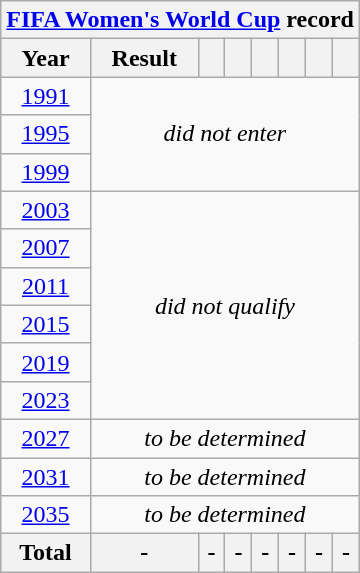<table class="wikitable" style="text-align: center;">
<tr>
<th colspan=9><a href='#'>FIFA Women's World Cup</a> record</th>
</tr>
<tr>
<th>Year</th>
<th>Result</th>
<th></th>
<th></th>
<th></th>
<th></th>
<th></th>
<th></th>
</tr>
<tr>
<td> <a href='#'>1991</a></td>
<td colspan=7 rowspan=3><em>did not enter</em></td>
</tr>
<tr>
<td> <a href='#'>1995</a></td>
</tr>
<tr>
<td> <a href='#'>1999</a></td>
</tr>
<tr>
<td> <a href='#'>2003</a></td>
<td colspan="7" rowspan="6"><em>did not qualify</em></td>
</tr>
<tr>
<td> <a href='#'>2007</a></td>
</tr>
<tr>
<td> <a href='#'>2011</a></td>
</tr>
<tr>
<td> <a href='#'>2015</a></td>
</tr>
<tr>
<td> <a href='#'>2019</a></td>
</tr>
<tr>
<td> <a href='#'>2023</a></td>
</tr>
<tr>
<td> <a href='#'>2027</a></td>
<td colspan="7"><em>to be determined</em></td>
</tr>
<tr>
<td> <a href='#'>2031</a></td>
<td colspan="7"><em>to be determined</em></td>
</tr>
<tr>
<td> <a href='#'>2035</a></td>
<td colspan="7"><em>to be determined</em></td>
</tr>
<tr>
<th>Total</th>
<th>-</th>
<th>-</th>
<th>-</th>
<th>-</th>
<th>-</th>
<th>-</th>
<th>-</th>
</tr>
</table>
